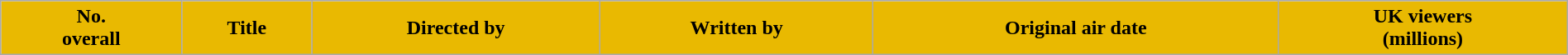<table class="wikitable plainrowheaders" style="width:100%;">
<tr>
<th style="background:#E9B901;">No.<br>overall</th>
<th style="background:#E9B901;">Title</th>
<th style="background:#E9B901;">Directed by</th>
<th style="background:#E9B901;">Written by</th>
<th style="background:#E9B901;">Original air date</th>
<th style="background:#E9B901;">UK viewers<br>(millions)<br></th>
</tr>
</table>
